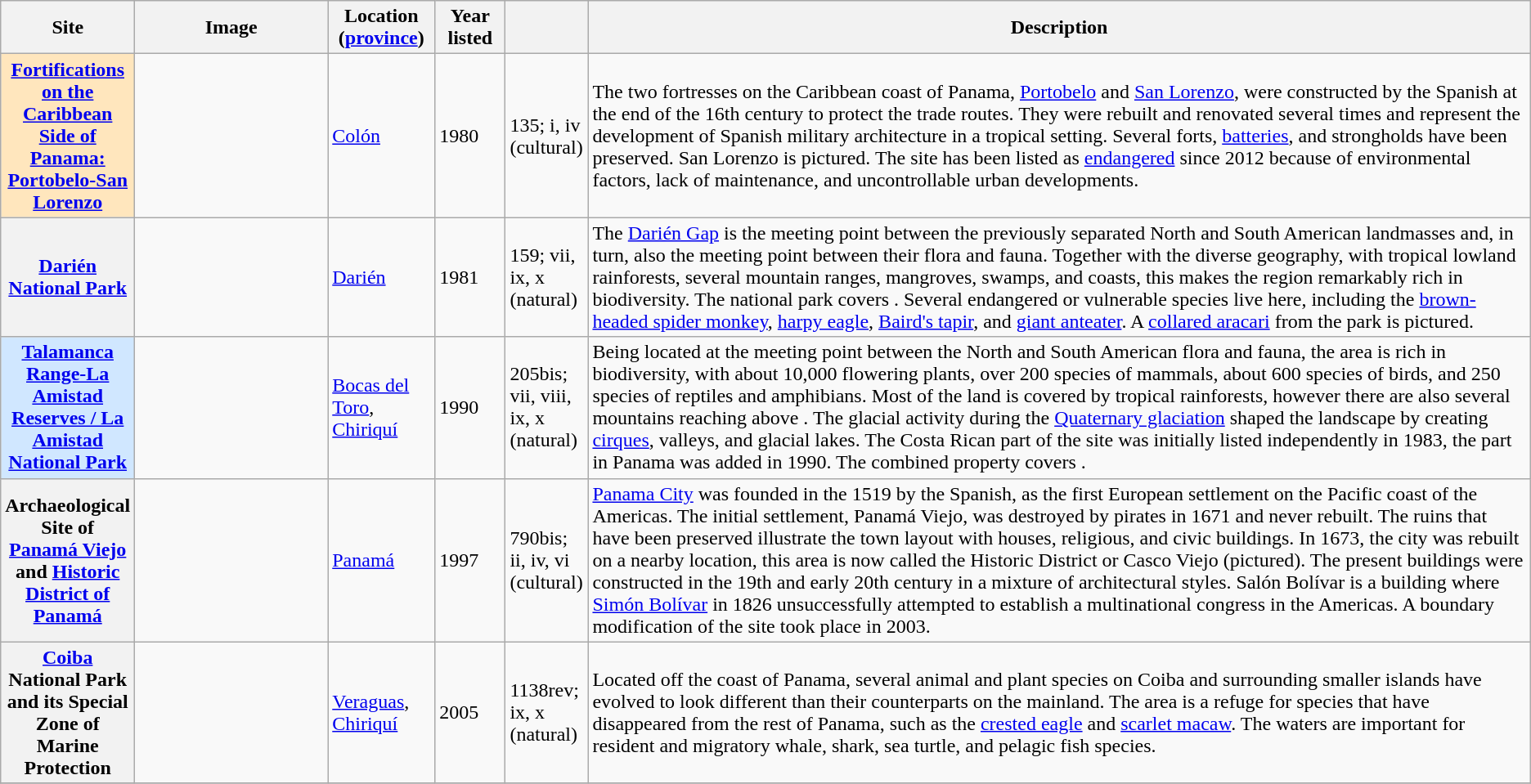<table class="wikitable sortable plainrowheaders">
<tr>
<th style="width:100px;" scope="col">Site</th>
<th class="unsortable"  style="width:150px;" scope="col">Image</th>
<th style="width:80px;" scope="col">Location (<a href='#'>province</a>)</th>
<th style="width:50px;" scope="col">Year listed</th>
<th style="width:60px;" scope="col" data-sort-type="number"></th>
<th scope="col" class="unsortable">Description</th>
</tr>
<tr>
<th scope="row" style="background:#ffe6bd;"><a href='#'>Fortifications on the Caribbean Side of Panama: Portobelo-San Lorenzo</a></th>
<td></td>
<td><a href='#'>Colón</a></td>
<td>1980</td>
<td>135; i, iv (cultural)</td>
<td>The two fortresses on the Caribbean coast of Panama,  <a href='#'>Portobelo</a> and <a href='#'>San Lorenzo</a>, were constructed by the Spanish at the end of the 16th century to protect the trade routes. They were rebuilt and renovated several times and represent the development of Spanish military architecture in a tropical setting. Several forts, <a href='#'>batteries</a>, and strongholds have been preserved. San Lorenzo is pictured. The site has been listed as <a href='#'>endangered</a> since 2012 because of environmental factors, lack of maintenance, and uncontrollable urban developments.</td>
</tr>
<tr>
<th scope="row"><a href='#'>Darién National Park</a></th>
<td></td>
<td><a href='#'>Darién</a></td>
<td>1981</td>
<td>159; vii, ix, x (natural)</td>
<td>The <a href='#'>Darién Gap</a> is the meeting point between the previously separated North and South American landmasses and, in turn, also the meeting point between their flora and fauna. Together with the diverse geography, with tropical lowland rainforests, several mountain ranges, mangroves, swamps, and coasts, this makes the region remarkably rich in biodiversity. The national park covers . Several endangered or vulnerable species live here, including the <a href='#'>brown-headed spider monkey</a>, <a href='#'>harpy eagle</a>, <a href='#'>Baird's tapir</a>, and <a href='#'>giant anteater</a>. A <a href='#'>collared aracari</a> from the park is pictured.</td>
</tr>
<tr>
<th scope="row" style="background:#D0E7FF;"><a href='#'>Talamanca Range-La Amistad Reserves / La Amistad National Park</a></th>
<td></td>
<td><a href='#'>Bocas del Toro</a>, <a href='#'>Chiriquí</a></td>
<td>1990</td>
<td>205bis; vii, viii, ix, x (natural)</td>
<td>Being located at the meeting point between the North and South American flora and fauna, the area is rich in biodiversity, with about 10,000 flowering plants, over 200 species of mammals, about 600 species of birds, and 250 species of reptiles and amphibians. Most of the land is covered by tropical rainforests, however there are also several mountains reaching above . The glacial activity during the <a href='#'>Quaternary glaciation</a> shaped the landscape by creating <a href='#'>cirques</a>, valleys, and glacial lakes. The Costa Rican part of the site was initially listed independently in 1983, the part in Panama was added in 1990. The combined property covers .</td>
</tr>
<tr>
<th scope="row">Archaeological Site of <a href='#'>Panamá Viejo</a> and <a href='#'>Historic District of Panamá</a></th>
<td></td>
<td><a href='#'>Panamá</a></td>
<td>1997</td>
<td>790bis; ii, iv, vi (cultural)</td>
<td><a href='#'>Panama City</a> was founded in the 1519 by the Spanish, as the first European settlement on the Pacific coast of the Americas. The initial settlement, Panamá Viejo, was destroyed by pirates in 1671 and never rebuilt. The ruins that have been preserved illustrate the town layout with houses, religious, and civic buildings. In 1673, the city was rebuilt on a nearby location, this area is now called the Historic District or Casco Viejo (pictured). The present buildings were constructed in the 19th and early 20th century in a mixture of architectural styles. Salón Bolívar is a building where <a href='#'>Simón Bolívar</a> in 1826 unsuccessfully attempted to establish a multinational congress in the Americas. A boundary modification of the site took place in 2003.</td>
</tr>
<tr>
<th scope="row"><a href='#'>Coiba</a> National Park and its Special Zone of Marine Protection</th>
<td></td>
<td><a href='#'>Veraguas</a>, <a href='#'>Chiriquí</a></td>
<td>2005</td>
<td>1138rev; ix, x (natural)</td>
<td>Located off the coast of Panama, several animal and plant species on Coiba and surrounding smaller islands have evolved to look different than their counterparts on the mainland. The area is a refuge for species that have disappeared from the rest of Panama, such as the <a href='#'>crested eagle</a> and <a href='#'>scarlet macaw</a>. The waters are important for resident and migratory whale, shark, sea turtle, and pelagic fish species.</td>
</tr>
<tr>
</tr>
</table>
